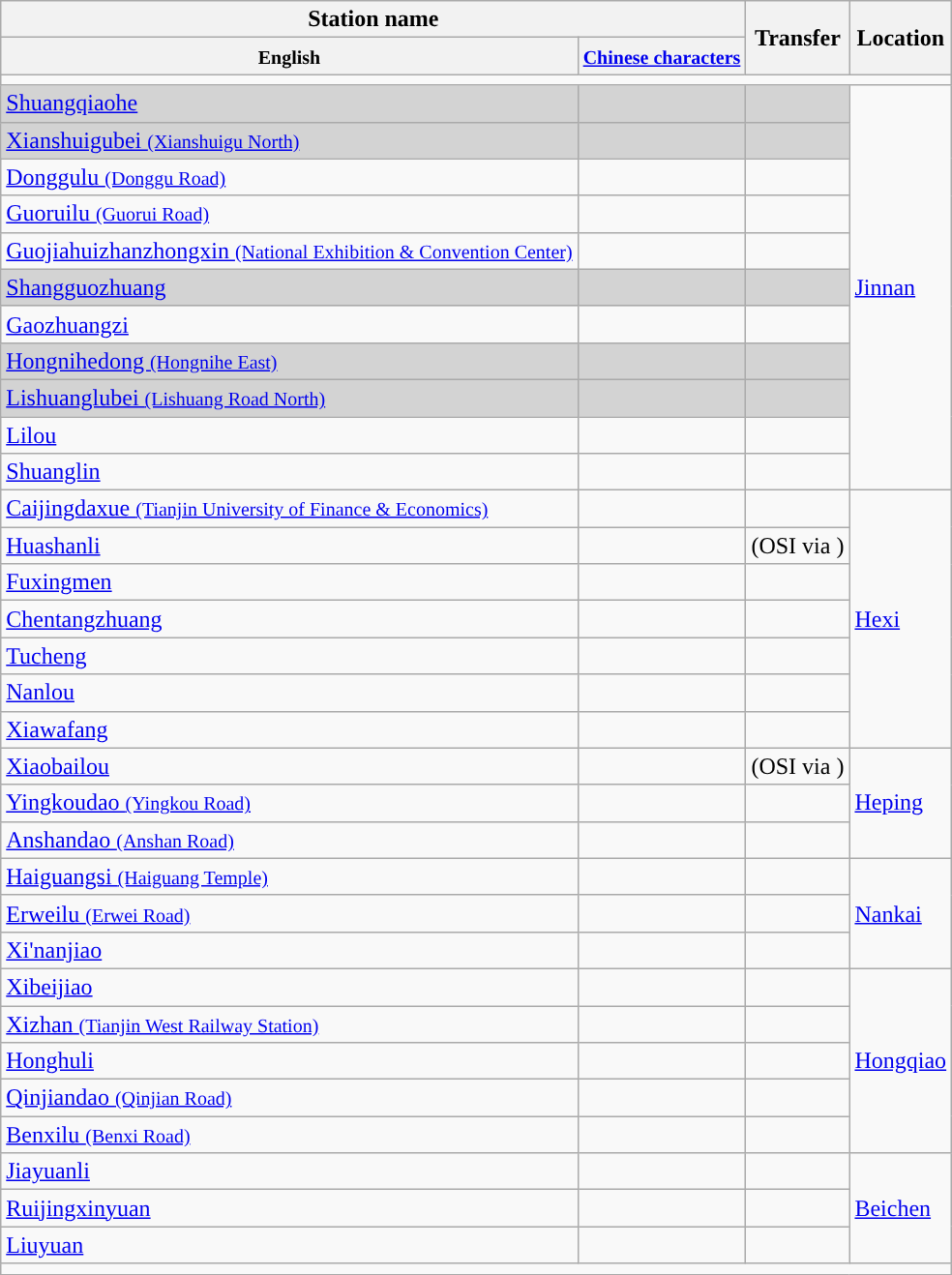<table class="wikitable">
<tr>
<th colspan=2>Station name</th>
<th rowspan=2>Transfer</th>
<th rowspan=2>Location</th>
</tr>
<tr>
<th><small>English</small></th>
<th><small><a href='#'>Chinese characters</a></small></th>
</tr>
<tr style="background:#">
<td colspan = "4"></td>
</tr>
<tr>
<td bgcolor="lightgrey"><a href='#'>Shuangqiaohe</a></td>
<td bgcolor="lightgrey"><span></span></td>
<td align="left"bgcolor="lightgrey"></td>
<td rowspan=11><a href='#'>Jinnan</a></td>
</tr>
<tr bgcolor="lightgrey">
<td><a href='#'>Xianshuigubei <small>(Xianshuigu North)</small></a></td>
<td><span></span></td>
<td align="left"></td>
</tr>
<tr>
<td><a href='#'>Donggulu <small>(Donggu Road)</small></a></td>
<td><span></span></td>
<td align="left"></td>
</tr>
<tr>
<td><a href='#'>Guoruilu <small>(Guorui Road)</small></a></td>
<td><span></span></td>
<td align="left"></td>
</tr>
<tr>
<td><a href='#'>Guojiahuizhanzhongxin <small>(National Exhibition & Convention Center)</small></a></td>
<td><span></span></td>
<td align="left"></td>
</tr>
<tr bgcolor="lightgrey">
<td><a href='#'>Shangguozhuang</a></td>
<td><span></span></td>
<td align="left"></td>
</tr>
<tr>
<td><a href='#'>Gaozhuangzi</a></td>
<td><span></span></td>
<td align="left"></td>
</tr>
<tr bgcolor="lightgrey">
<td><a href='#'>Hongnihedong <small>(Hongnihe East)</small></a></td>
<td><span></span></td>
<td align="left"></td>
</tr>
<tr bgcolor="lightgrey">
<td><a href='#'>Lishuanglubei <small>(Lishuang Road North)</small></a></td>
<td><span></span></td>
<td align="left"></td>
</tr>
<tr>
<td><a href='#'>Lilou</a></td>
<td><span></span></td>
<td align="left"></td>
</tr>
<tr>
<td><a href='#'>Shuanglin</a></td>
<td><span></span></td>
<td align="left"></td>
</tr>
<tr>
<td><a href='#'>Caijingdaxue <small>(Tianjin University of Finance & Economics)</small></a></td>
<td><span></span></td>
<td align="left"></td>
<td rowspan=7><a href='#'>Hexi</a></td>
</tr>
<tr>
<td><a href='#'>Huashanli</a></td>
<td><span></span></td>
<td align="left"> (OSI via )</td>
</tr>
<tr>
<td><a href='#'>Fuxingmen</a></td>
<td><span></span></td>
<td align="left"></td>
</tr>
<tr>
<td><a href='#'>Chentangzhuang</a></td>
<td><span></span></td>
<td align="left"></td>
</tr>
<tr>
<td><a href='#'>Tucheng</a></td>
<td><span></span></td>
<td align="left"></td>
</tr>
<tr>
<td><a href='#'>Nanlou</a></td>
<td><span></span></td>
<td align="left"></td>
</tr>
<tr>
<td><a href='#'>Xiawafang</a></td>
<td><span></span></td>
<td align="left"></td>
</tr>
<tr>
<td><a href='#'>Xiaobailou</a></td>
<td><span></span></td>
<td align="left"> (OSI via )</td>
<td rowspan=3><a href='#'>Heping</a></td>
</tr>
<tr>
<td><a href='#'>Yingkoudao <small>(Yingkou Road)</small></a></td>
<td><span></span></td>
<td align="left"></td>
</tr>
<tr>
<td><a href='#'>Anshandao <small>(Anshan Road)</small></a></td>
<td><span></span></td>
<td align="left"></td>
</tr>
<tr>
<td><a href='#'>Haiguangsi <small>(Haiguang Temple)</small></a></td>
<td><span></span></td>
<td align="left"></td>
<td rowspan=3><a href='#'>Nankai</a></td>
</tr>
<tr>
<td><a href='#'>Erweilu <small>(Erwei Road)</small></a></td>
<td><span></span></td>
<td align="left"></td>
</tr>
<tr>
<td><a href='#'>Xi'nanjiao</a></td>
<td><span></span></td>
<td align="left"></td>
</tr>
<tr>
<td><a href='#'>Xibeijiao</a></td>
<td><span></span></td>
<td align="left"></td>
<td rowspan=5><a href='#'>Hongqiao</a></td>
</tr>
<tr>
<td><a href='#'>Xizhan <small>(Tianjin West Railway Station)</small></a></td>
<td><span></span></td>
<td align="left"></td>
</tr>
<tr>
<td><a href='#'>Honghuli</a></td>
<td><span></span></td>
<td align="left"></td>
</tr>
<tr>
<td><a href='#'>Qinjiandao <small>(Qinjian Road)</small></a></td>
<td><span></span></td>
<td align="left"></td>
</tr>
<tr>
<td><a href='#'>Benxilu <small>(Benxi Road)</small></a></td>
<td><span></span></td>
<td align="left"></td>
</tr>
<tr>
<td><a href='#'>Jiayuanli</a></td>
<td><span></span></td>
<td align="left"></td>
<td rowspan=3><a href='#'>Beichen</a></td>
</tr>
<tr>
<td><a href='#'>Ruijingxinyuan</a></td>
<td><span></span></td>
<td align="left"></td>
</tr>
<tr>
<td><a href='#'>Liuyuan</a></td>
<td><span></span></td>
<td align="left"></td>
</tr>
<tr style="background:#">
<td colspan = "4"></td>
</tr>
</table>
